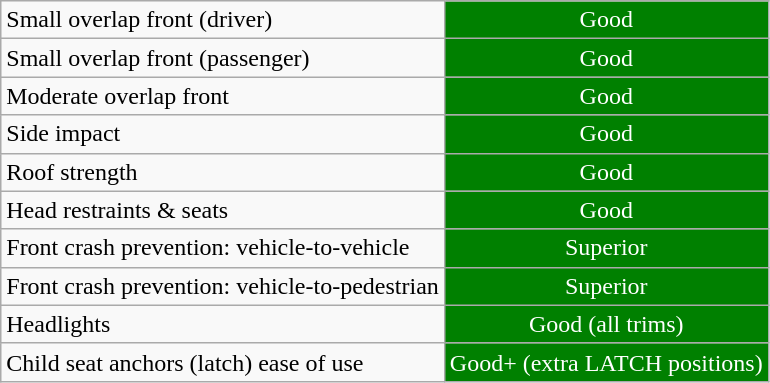<table class="wikitable">
<tr>
<td>Small overlap front (driver)</td>
<td style="text-align:center;color:white;background: green">Good</td>
</tr>
<tr>
<td>Small overlap front (passenger)</td>
<td style="text-align:center;color:white;background: green">Good</td>
</tr>
<tr>
<td>Moderate overlap front</td>
<td style="text-align:center;color:white;background: green">Good</td>
</tr>
<tr>
<td>Side impact</td>
<td style="text-align:center;color:white;background: green">Good</td>
</tr>
<tr>
<td>Roof strength</td>
<td style="text-align:center;color:white;background: green">Good</td>
</tr>
<tr>
<td>Head restraints & seats</td>
<td style="text-align:center;color:white;background: green">Good</td>
</tr>
<tr>
<td>Front crash prevention: vehicle-to-vehicle</td>
<td style="text-align:center;color:white;background: green">Superior</td>
</tr>
<tr>
<td>Front crash prevention: vehicle-to-pedestrian</td>
<td style="text-align:center;color:white;background: green">Superior</td>
</tr>
<tr>
<td>Headlights</td>
<td style="text-align:center;color:white;background: green">Good (all trims)</td>
</tr>
<tr>
<td>Child seat anchors (latch) ease of use</td>
<td style="text-align:center;color:white;background: green">Good+ (extra LATCH positions)</td>
</tr>
</table>
